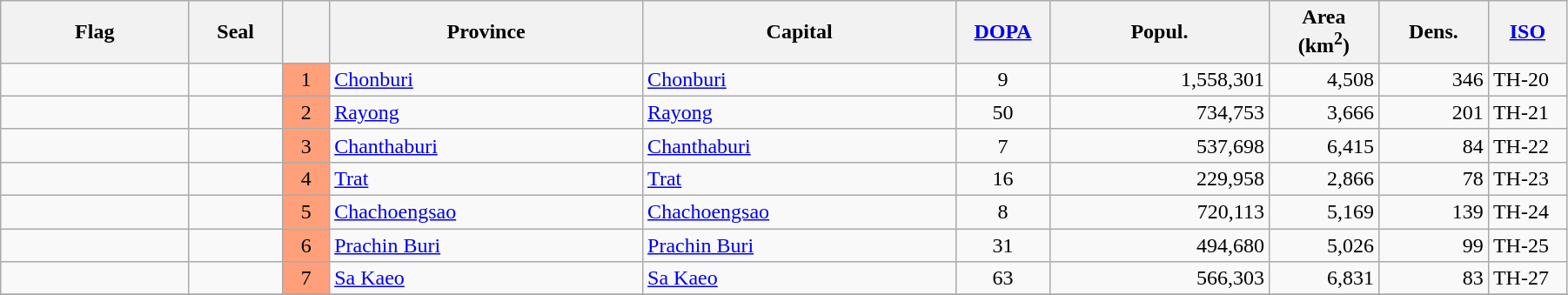<table class="wikitable sortable" style="width:95%;">
<tr>
<th class="unsortable" style="width:12%;">Flag</th>
<th class="unsortable" style="width:6%;">Seal</th>
<th style="width:3%;"> </th>
<th style="width:20%;">Province</th>
<th style="width:20%;">Capital</th>
<th style="width:6%;"><a href='#'>DOPA</a></th>
<th style="width:14%;">Popul.</th>
<th style="width:7%;">Area<br>(km<sup>2</sup>)</th>
<th style="width:7%;">Dens.</th>
<th style="width:7%;"><a href='#'>ISO</a></th>
</tr>
<tr>
<td></td>
<td></td>
<td style="background:#ffa07a; text-align:center;">1</td>
<td><a href='#'>Chonburi</a></td>
<td><a href='#'>Chonburi</a></td>
<td style="text-align:center;">9</td>
<td style="text-align:right;">1,558,301</td>
<td style="text-align:right;">4,508</td>
<td style="text-align:right;">346</td>
<td>TH-20</td>
</tr>
<tr>
<td></td>
<td></td>
<td style="background:#ffa07a; text-align:center;">2</td>
<td><a href='#'>Rayong</a></td>
<td><a href='#'>Rayong</a></td>
<td style="text-align:center;">50</td>
<td style="text-align:right;">734,753</td>
<td style="text-align:right;">3,666</td>
<td style="text-align:right;">201</td>
<td>TH-21</td>
</tr>
<tr>
<td></td>
<td></td>
<td style="background:#ffa07a; text-align:center;">3</td>
<td><a href='#'>Chanthaburi</a></td>
<td><a href='#'>Chanthaburi</a></td>
<td style="text-align:center;">7</td>
<td style="text-align:right;">537,698</td>
<td style="text-align:right;">6,415</td>
<td style="text-align:right;">84</td>
<td>TH-22</td>
</tr>
<tr>
<td></td>
<td></td>
<td style="background:#ffa07a; text-align:center;">4</td>
<td><a href='#'>Trat</a></td>
<td><a href='#'>Trat</a></td>
<td style="text-align:center;">16</td>
<td style="text-align:right;">229,958</td>
<td style="text-align:right;">2,866</td>
<td style="text-align:right;">78</td>
<td>TH-23</td>
</tr>
<tr>
<td></td>
<td></td>
<td style="background:#ffa07a; text-align:center;">5</td>
<td><a href='#'>Chachoengsao</a></td>
<td><a href='#'>Chachoengsao</a></td>
<td style="text-align:center;">8</td>
<td style="text-align:right;">720,113</td>
<td style="text-align:right;">5,169</td>
<td style="text-align:right;">139</td>
<td>TH-24</td>
</tr>
<tr>
<td></td>
<td></td>
<td style="background:#ffa07a; text-align:center;">6</td>
<td><a href='#'>Prachin Buri</a></td>
<td><a href='#'>Prachin Buri</a></td>
<td style="text-align:center;">31</td>
<td style="text-align:right;">494,680</td>
<td style="text-align:right;">5,026</td>
<td style="text-align:right;">99</td>
<td>TH-25</td>
</tr>
<tr>
<td></td>
<td></td>
<td style="background:#ffa07a; text-align:center;">7</td>
<td><a href='#'>Sa Kaeo</a></td>
<td><a href='#'>Sa Kaeo</a></td>
<td style="text-align:center;">63</td>
<td style="text-align:right;">566,303</td>
<td style="text-align:right;">6,831</td>
<td style="text-align:right;">83</td>
<td>TH-27</td>
</tr>
<tr>
</tr>
</table>
